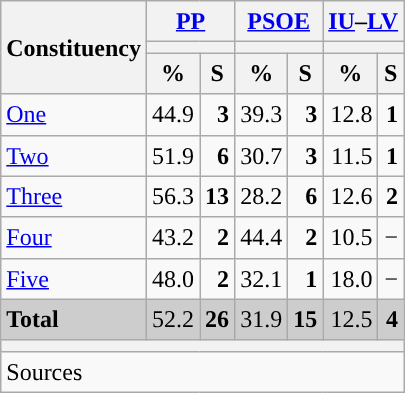<table class="wikitable sortable" style="text-align:right; line-height:20px;">
<tr>
<th rowspan="3">Constituency</th>
<th colspan="2" width="30px" class="unsortable"><a href='#'>PP</a></th>
<th colspan="2" width="30px" class="unsortable"><a href='#'>PSOE</a></th>
<th colspan="2" width="30px" class="unsortable"><a href='#'>IU</a>–<a href='#'>LV</a></th>
</tr>
<tr>
<th colspan="2" style="background:"></th>
<th colspan="2" style="background:"></th>
<th colspan="2" style="background:"></th>
</tr>
<tr>
<th data-sort-type="number">%</th>
<th data-sort-type="number">S</th>
<th data-sort-type="number">%</th>
<th data-sort-type="number">S</th>
<th data-sort-type="number">%</th>
<th data-sort-type="number">S</th>
</tr>
<tr>
<td align="left"><a href='#'>One</a></td>
<td style="background:">44.9</td>
<td><strong>3</strong></td>
<td>39.3</td>
<td><strong>3</strong></td>
<td>12.8</td>
<td><strong>1</strong></td>
</tr>
<tr>
<td align="left"><a href='#'>Two</a></td>
<td style="background:">51.9</td>
<td><strong>6</strong></td>
<td>30.7</td>
<td><strong>3</strong></td>
<td>11.5</td>
<td><strong>1</strong></td>
</tr>
<tr>
<td align="left"><a href='#'>Three</a></td>
<td style="background:">56.3</td>
<td><strong>13</strong></td>
<td>28.2</td>
<td><strong>6</strong></td>
<td>12.6</td>
<td><strong>2</strong></td>
</tr>
<tr>
<td align="left"><a href='#'>Four</a></td>
<td>43.2</td>
<td><strong>2</strong></td>
<td style="background:">44.4</td>
<td><strong>2</strong></td>
<td>10.5</td>
<td>−</td>
</tr>
<tr>
<td align="left"><a href='#'>Five</a></td>
<td style="background:">48.0</td>
<td><strong>2</strong></td>
<td>32.1</td>
<td><strong>1</strong></td>
<td>18.0</td>
<td>−</td>
</tr>
<tr style="background:#CDCDCD;">
<td align="left"><strong>Total</strong></td>
<td style="background:">52.2</td>
<td><strong>26</strong></td>
<td>31.9</td>
<td><strong>15</strong></td>
<td>12.5</td>
<td><strong>4</strong></td>
</tr>
<tr>
<th colspan="7" bgcolor="#E9E9E9"></th>
</tr>
<tr>
<th style="text-align:left; font-weight:normal; background:#F9F9F9" colspan="7">Sources</th>
</tr>
</table>
